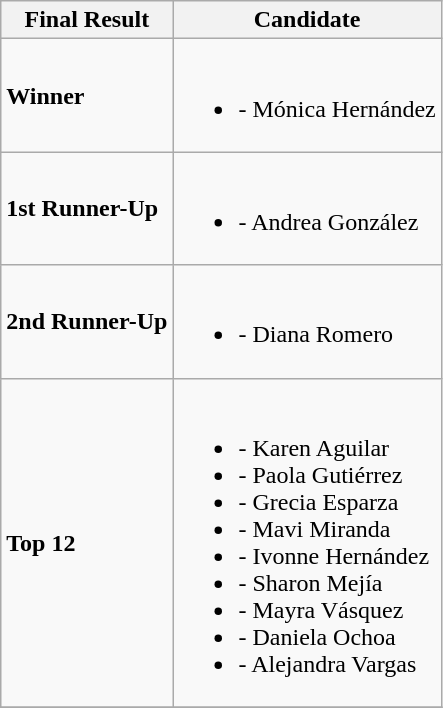<table class="wikitable">
<tr>
<th>Final Result</th>
<th>Candidate</th>
</tr>
<tr>
<td><strong>Winner</strong></td>
<td><br><ul><li><strong></strong> - Mónica Hernández</li></ul></td>
</tr>
<tr>
<td><strong>1st Runner-Up</strong></td>
<td><br><ul><li><strong></strong> - Andrea González</li></ul></td>
</tr>
<tr>
<td><strong>2nd Runner-Up</strong></td>
<td><br><ul><li><strong></strong> - Diana Romero</li></ul></td>
</tr>
<tr>
<td><strong>Top 12</strong></td>
<td><br><ul><li><strong></strong> - Karen Aguilar</li><li><strong></strong> - Paola Gutiérrez</li><li><strong></strong> - Grecia Esparza</li><li><strong></strong> - Mavi Miranda</li><li><strong></strong> - Ivonne Hernández</li><li><strong></strong> - Sharon Mejía</li><li><strong></strong> - Mayra Vásquez</li><li><strong></strong> - Daniela Ochoa</li><li><strong></strong> - Alejandra Vargas</li></ul></td>
</tr>
<tr>
</tr>
</table>
